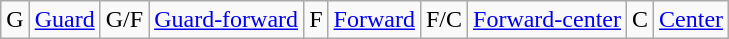<table class="wikitable">
<tr>
<td>G</td>
<td><a href='#'>Guard</a></td>
<td>G/F</td>
<td><a href='#'>Guard-forward</a></td>
<td>F</td>
<td><a href='#'>Forward</a></td>
<td>F/C</td>
<td><a href='#'>Forward-center</a></td>
<td>C</td>
<td><a href='#'>Center</a></td>
</tr>
</table>
